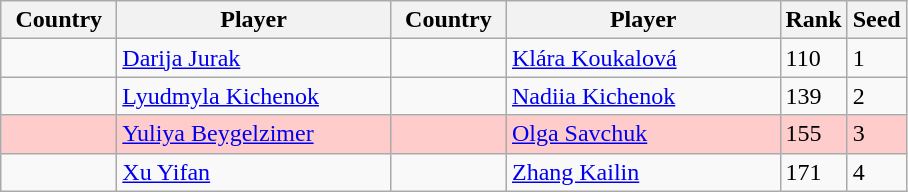<table class="sortable wikitable">
<tr>
<th width="70">Country</th>
<th width="175">Player</th>
<th width="70">Country</th>
<th width="175">Player</th>
<th>Rank</th>
<th>Seed</th>
</tr>
<tr>
<td></td>
<td><a href='#'>Darija Jurak</a></td>
<td></td>
<td><a href='#'>Klára Koukalová</a></td>
<td>110</td>
<td>1</td>
</tr>
<tr>
<td></td>
<td><a href='#'>Lyudmyla Kichenok</a></td>
<td></td>
<td><a href='#'>Nadiia Kichenok</a></td>
<td>139</td>
<td>2</td>
</tr>
<tr style="background:#fcc;">
<td></td>
<td><a href='#'>Yuliya Beygelzimer</a></td>
<td></td>
<td><a href='#'>Olga Savchuk</a></td>
<td>155</td>
<td>3</td>
</tr>
<tr>
<td></td>
<td><a href='#'>Xu Yifan</a></td>
<td></td>
<td><a href='#'>Zhang Kailin</a></td>
<td>171</td>
<td>4</td>
</tr>
</table>
